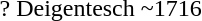<table>
<tr>
<td>? Deigentesch</td>
<td>~1716</td>
</tr>
<tr>
</tr>
</table>
